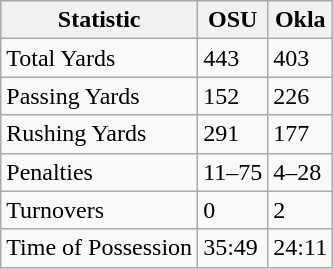<table class="wikitable">
<tr>
<th>Statistic</th>
<th>OSU</th>
<th>Okla</th>
</tr>
<tr>
<td>Total Yards</td>
<td>443</td>
<td>403</td>
</tr>
<tr>
<td>Passing Yards</td>
<td>152</td>
<td>226</td>
</tr>
<tr>
<td>Rushing Yards</td>
<td>291</td>
<td>177</td>
</tr>
<tr>
<td>Penalties</td>
<td>11–75</td>
<td>4–28</td>
</tr>
<tr>
<td>Turnovers</td>
<td>0</td>
<td>2</td>
</tr>
<tr>
<td>Time of Possession</td>
<td>35:49</td>
<td>24:11</td>
</tr>
</table>
